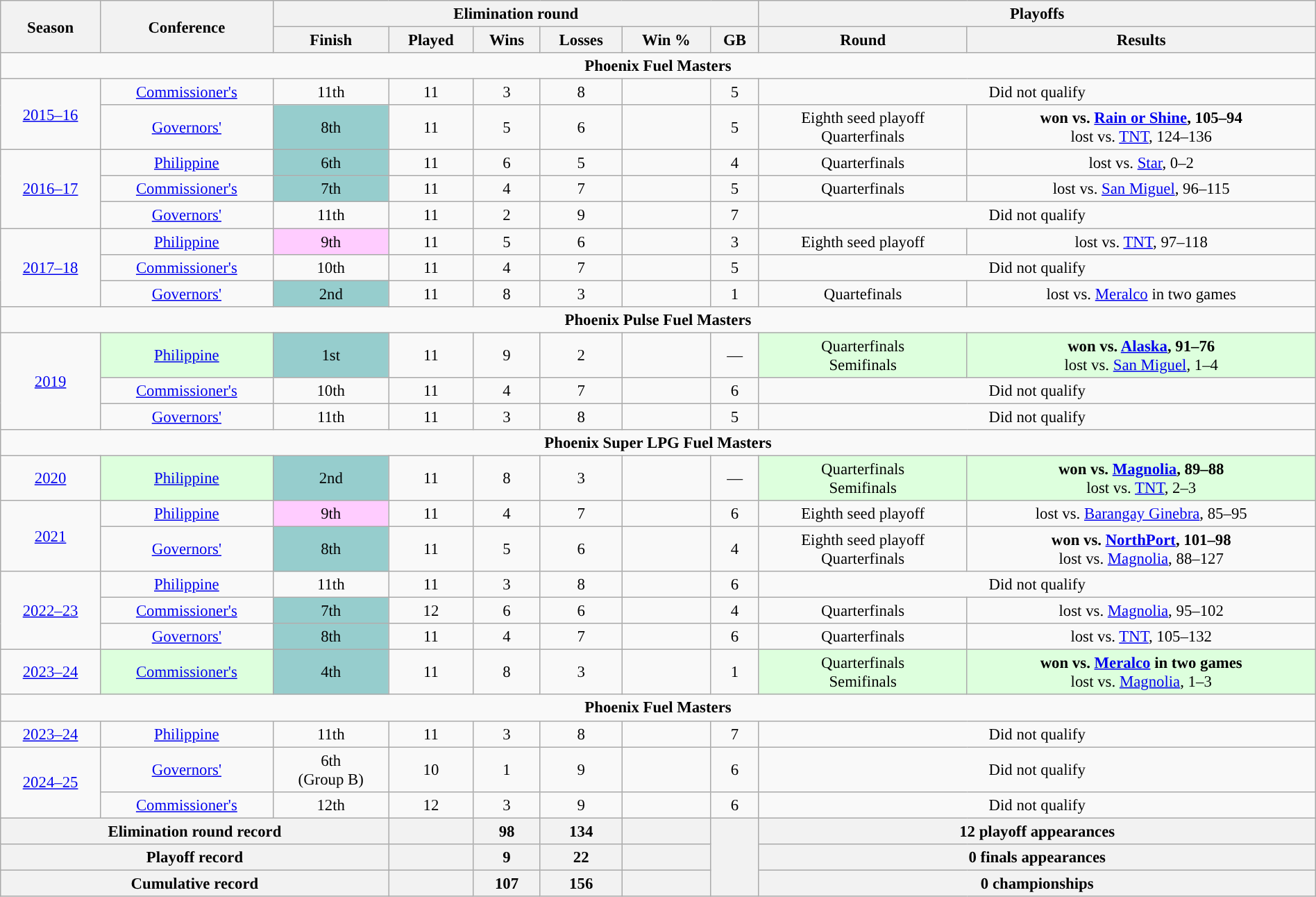<table class="wikitable" style="width:100%; text-align:center; font-size:95%">
<tr>
<th rowspan=2>Season</th>
<th rowspan=2>Conference</th>
<th colspan=6>Elimination round</th>
<th colspan=2>Playoffs</th>
</tr>
<tr>
<th>Finish</th>
<th>Played</th>
<th>Wins</th>
<th>Losses</th>
<th>Win %</th>
<th>GB</th>
<th>Round</th>
<th>Results</th>
</tr>
<tr>
<td align="center" colspan="10"><strong>Phoenix Fuel Masters</strong></td>
</tr>
<tr>
<td rowspan=2><a href='#'>2015–16</a> <br> </td>
<td><a href='#'>Commissioner's</a></td>
<td>11th</td>
<td>11</td>
<td>3</td>
<td>8</td>
<td></td>
<td>5</td>
<td colspan=2>Did not qualify</td>
</tr>
<tr>
<td><a href='#'>Governors'</a></td>
<td bgcolor="#96CDCD">8th</td>
<td>11</td>
<td>5</td>
<td>6</td>
<td></td>
<td>5</td>
<td>Eighth seed playoff <br> Quarterfinals</td>
<td><strong>won vs. <a href='#'>Rain or Shine</a>, 105–94</strong> <br> lost vs. <a href='#'>TNT</a>, 124–136</td>
</tr>
<tr>
<td rowspan=3><a href='#'>2016–17</a> <br> </td>
<td><a href='#'>Philippine</a></td>
<td bgcolor="#96CDCD">6th</td>
<td>11</td>
<td>6</td>
<td>5</td>
<td></td>
<td>4</td>
<td>Quarterfinals</td>
<td>lost vs. <a href='#'>Star</a>, 0–2</td>
</tr>
<tr>
<td><a href='#'>Commissioner's</a></td>
<td bgcolor="#96CDCD">7th</td>
<td>11</td>
<td>4</td>
<td>7</td>
<td></td>
<td>5</td>
<td>Quarterfinals</td>
<td>lost vs. <a href='#'>San Miguel</a>, 96–115</td>
</tr>
<tr>
<td><a href='#'>Governors'</a></td>
<td>11th</td>
<td>11</td>
<td>2</td>
<td>9</td>
<td></td>
<td>7</td>
<td colspan=2>Did not qualify</td>
</tr>
<tr>
<td rowspan=3><a href='#'>2017–18</a> <br> </td>
<td><a href='#'>Philippine</a></td>
<td bgcolor="#FFCCFF">9th</td>
<td>11</td>
<td>5</td>
<td>6</td>
<td></td>
<td>3</td>
<td>Eighth seed playoff</td>
<td>lost vs. <a href='#'>TNT</a>, 97–118</td>
</tr>
<tr>
<td><a href='#'>Commissioner's</a></td>
<td>10th</td>
<td>11</td>
<td>4</td>
<td>7</td>
<td></td>
<td>5</td>
<td colspan=2>Did not qualify</td>
</tr>
<tr>
<td><a href='#'>Governors'</a></td>
<td bgcolor="#96CDCD">2nd</td>
<td>11</td>
<td>8</td>
<td>3</td>
<td></td>
<td>1</td>
<td>Quartefinals</td>
<td>lost vs. <a href='#'>Meralco</a> in two games</td>
</tr>
<tr>
<td align="center" colspan="10"><strong>Phoenix Pulse Fuel Masters</strong></td>
</tr>
<tr>
<td rowspan=3><a href='#'>2019</a> <br> </td>
<td bgcolor="#DDFFDD"><a href='#'>Philippine</a></td>
<td bgcolor="#96CDCD">1st</td>
<td>11</td>
<td>9</td>
<td>2</td>
<td></td>
<td>—</td>
<td bgcolor="#DDFFDD">Quarterfinals <br> Semifinals</td>
<td bgcolor="#DDFFDD"><strong>won vs. <a href='#'>Alaska</a>, 91–76</strong> <br> lost vs. <a href='#'>San Miguel</a>, 1–4</td>
</tr>
<tr>
<td><a href='#'>Commissioner's</a></td>
<td>10th</td>
<td>11</td>
<td>4</td>
<td>7</td>
<td></td>
<td>6</td>
<td colspan=2>Did not qualify</td>
</tr>
<tr>
<td><a href='#'>Governors'</a></td>
<td>11th</td>
<td>11</td>
<td>3</td>
<td>8</td>
<td></td>
<td>5</td>
<td colspan=2>Did not qualify</td>
</tr>
<tr>
<td align="center" colspan="10"><strong>Phoenix Super LPG Fuel Masters</strong></td>
</tr>
<tr>
<td><a href='#'>2020</a> <br> </td>
<td bgcolor="#DDFFDD"><a href='#'>Philippine</a></td>
<td bgcolor="#96CDCD">2nd</td>
<td>11</td>
<td>8</td>
<td>3</td>
<td></td>
<td>—</td>
<td bgcolor="#DDFFDD">Quarterfinals <br> Semifinals</td>
<td bgcolor="#DDFFDD"><strong>won vs. <a href='#'>Magnolia</a>, 89–88</strong> <br> lost vs. <a href='#'>TNT</a>, 2–3</td>
</tr>
<tr>
<td rowspan=2><a href='#'>2021</a> <br> </td>
<td><a href='#'>Philippine</a></td>
<td bgcolor="#FFCCFF">9th</td>
<td>11</td>
<td>4</td>
<td>7</td>
<td></td>
<td>6</td>
<td>Eighth seed playoff</td>
<td>lost vs. <a href='#'>Barangay Ginebra</a>, 85–95</td>
</tr>
<tr>
<td><a href='#'>Governors'</a></td>
<td bgcolor="#96CDCD">8th</td>
<td>11</td>
<td>5</td>
<td>6</td>
<td></td>
<td>4</td>
<td>Eighth seed playoff <br> Quarterfinals</td>
<td><strong>won vs. <a href='#'>NorthPort</a>, 101–98</strong> <br> lost vs. <a href='#'>Magnolia</a>, 88–127</td>
</tr>
<tr>
<td rowspan=3><a href='#'>2022–23</a> <br> </td>
<td><a href='#'>Philippine</a></td>
<td>11th</td>
<td>11</td>
<td>3</td>
<td>8</td>
<td></td>
<td>6</td>
<td colspan=2>Did not qualify</td>
</tr>
<tr>
<td><a href='#'>Commissioner's</a></td>
<td bgcolor="#96CDCD">7th</td>
<td>12</td>
<td>6</td>
<td>6</td>
<td></td>
<td>4</td>
<td>Quarterfinals</td>
<td>lost vs. <a href='#'>Magnolia</a>, 95–102</td>
</tr>
<tr>
<td><a href='#'>Governors'</a></td>
<td bgcolor="#96CDCD">8th</td>
<td>11</td>
<td>4</td>
<td>7</td>
<td></td>
<td>6</td>
<td>Quarterfinals</td>
<td>lost vs. <a href='#'>TNT</a>, 105–132</td>
</tr>
<tr>
<td><a href='#'>2023–24</a> <br> </td>
<td bgcolor="#DDFFDD"><a href='#'>Commissioner's</a></td>
<td bgcolor="#96CDCD">4th</td>
<td>11</td>
<td>8</td>
<td>3</td>
<td></td>
<td>1</td>
<td bgcolor="#DDFFDD">Quarterfinals <br> Semifinals</td>
<td bgcolor="#DDFFDD"><strong>won vs. <a href='#'>Meralco</a> in two games</strong> <br> lost vs. <a href='#'>Magnolia</a>, 1–3</td>
</tr>
<tr>
<td align="center" colspan="10"><strong>Phoenix Fuel Masters</strong></td>
</tr>
<tr>
<td><a href='#'>2023–24</a> <br> </td>
<td><a href='#'>Philippine</a></td>
<td>11th</td>
<td>11</td>
<td>3</td>
<td>8</td>
<td></td>
<td>7</td>
<td colspan=2>Did not qualify</td>
</tr>
<tr>
<td rowspan=2><a href='#'>2024–25</a> <br> </td>
<td><a href='#'>Governors'</a></td>
<td>6th <br> (Group B)</td>
<td>10</td>
<td>1</td>
<td>9</td>
<td></td>
<td>6</td>
<td colspan=2>Did not qualify</td>
</tr>
<tr>
<td><a href='#'>Commissioner's</a></td>
<td>12th</td>
<td>12</td>
<td>3</td>
<td>9</td>
<td></td>
<td>6</td>
<td colspan=2>Did not qualify</td>
</tr>
<tr>
<th colspan=3>Elimination round record</th>
<th></th>
<th>98</th>
<th>134</th>
<th></th>
<th rowspan=3></th>
<th colspan=2>12 playoff appearances</th>
</tr>
<tr>
<th colspan=3>Playoff record</th>
<th></th>
<th>9</th>
<th>22</th>
<th></th>
<th colspan=2>0 finals appearances</th>
</tr>
<tr>
<th colspan=3>Cumulative record</th>
<th></th>
<th>107</th>
<th>156</th>
<th></th>
<th colspan=2>0 championships</th>
</tr>
</table>
